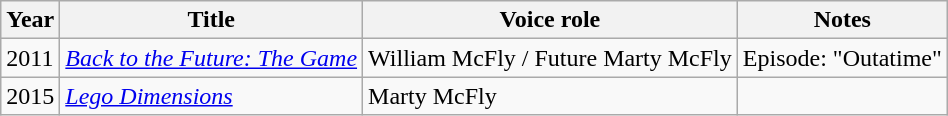<table class="wikitable plainrowheaders">
<tr>
<th>Year</th>
<th>Title</th>
<th>Voice role</th>
<th>Notes</th>
</tr>
<tr>
<td>2011</td>
<td><em><a href='#'>Back to the Future: The Game</a></em></td>
<td>William McFly / Future Marty McFly</td>
<td>Episode: "Outatime"</td>
</tr>
<tr>
<td>2015</td>
<td><em><a href='#'>Lego Dimensions</a></em></td>
<td>Marty McFly</td>
<td></td>
</tr>
</table>
